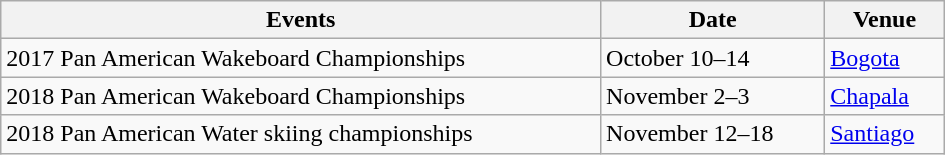<table class="wikitable" width=630>
<tr>
<th>Events</th>
<th>Date</th>
<th>Venue</th>
</tr>
<tr>
<td>2017 Pan American Wakeboard Championships</td>
<td>October 10–14</td>
<td> <a href='#'>Bogota</a></td>
</tr>
<tr>
<td>2018 Pan American Wakeboard Championships</td>
<td>November 2–3</td>
<td> <a href='#'>Chapala</a></td>
</tr>
<tr>
<td>2018 Pan American Water skiing championships</td>
<td>November 12–18</td>
<td> <a href='#'>Santiago</a></td>
</tr>
</table>
